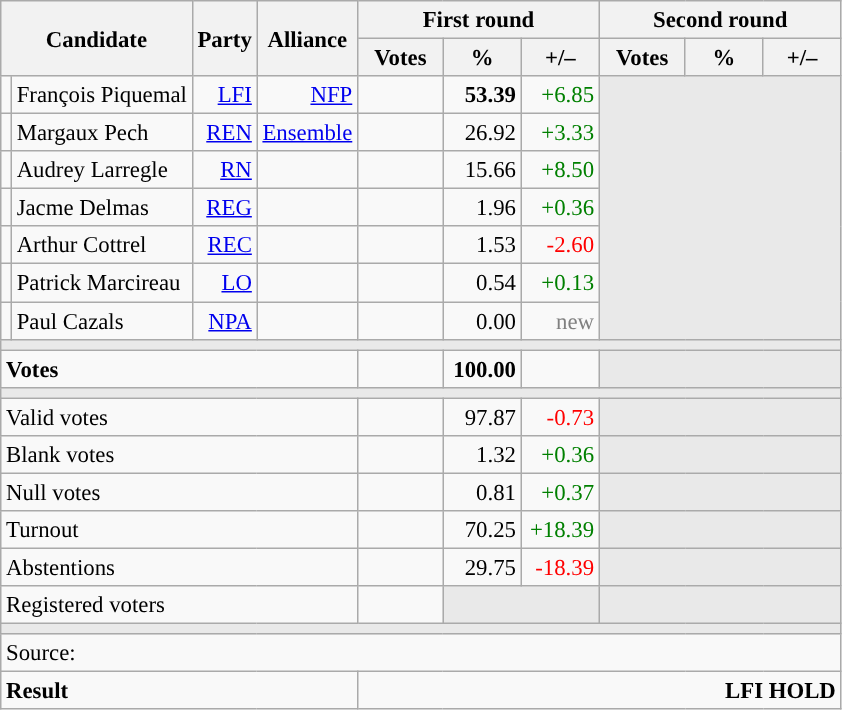<table class="wikitable" style="text-align:right;font-size:95%;">
<tr>
<th rowspan="2" colspan="2">Candidate</th>
<th colspan="1" rowspan="2">Party</th>
<th colspan="1" rowspan="2">Alliance</th>
<th colspan="3">First round</th>
<th colspan="3">Second round</th>
</tr>
<tr>
<th style="width:50px;">Votes</th>
<th style="width:45px;">%</th>
<th style="width:45px;">+/–</th>
<th style="width:50px;">Votes</th>
<th style="width:45px;">%</th>
<th style="width:45px;">+/–</th>
</tr>
<tr>
<td style="color:inherit;background:"></td>
<td style="text-align:left;">François Piquemal</td>
<td><a href='#'>LFI</a></td>
<td><a href='#'>NFP</a></td>
<td><strong></strong></td>
<td><strong>53.39</strong></td>
<td style="color:green;">+6.85</td>
<td colspan="3" rowspan="7" style="background:#E9E9E9;"></td>
</tr>
<tr>
<td style="color:inherit;background:"></td>
<td style="text-align:left;">Margaux Pech</td>
<td><a href='#'>REN</a></td>
<td><a href='#'>Ensemble</a></td>
<td></td>
<td>26.92</td>
<td style="color:green;">+3.33</td>
</tr>
<tr>
<td style="color:inherit;background:"></td>
<td style="text-align:left;">Audrey Larregle</td>
<td><a href='#'>RN</a></td>
<td></td>
<td></td>
<td>15.66</td>
<td style="color:green;">+8.50</td>
</tr>
<tr>
<td style="color:inherit;background:"></td>
<td style="text-align:left;">Jacme Delmas</td>
<td><a href='#'>REG</a></td>
<td></td>
<td></td>
<td>1.96</td>
<td style="color:green;">+0.36</td>
</tr>
<tr>
<td style="color:inherit;background:"></td>
<td style="text-align:left;">Arthur Cottrel</td>
<td><a href='#'>REC</a></td>
<td></td>
<td></td>
<td>1.53</td>
<td style="color:red;">-2.60</td>
</tr>
<tr>
<td style="color:inherit;background:"></td>
<td style="text-align:left;">Patrick Marcireau</td>
<td><a href='#'>LO</a></td>
<td></td>
<td></td>
<td>0.54</td>
<td style="color:green;">+0.13</td>
</tr>
<tr>
<td style="color:inherit;background:"></td>
<td style="text-align:left;">Paul Cazals</td>
<td><a href='#'>NPA</a></td>
<td></td>
<td></td>
<td>0.00</td>
<td style="color:grey;">new</td>
</tr>
<tr>
<td colspan="10" style="background:#E9E9E9;"></td>
</tr>
<tr style="font-weight:bold;">
<td colspan="4" style="text-align:left;">Votes</td>
<td></td>
<td>100.00</td>
<td></td>
<td colspan="3" rowspan="1" style="background:#E9E9E9;"></td>
</tr>
<tr>
<td colspan="10" style="background:#E9E9E9;"></td>
</tr>
<tr>
<td colspan="4" style="text-align:left;">Valid votes</td>
<td></td>
<td>97.87</td>
<td style="color:red;">-0.73</td>
<td colspan="3" rowspan="1" style="background:#E9E9E9;"></td>
</tr>
<tr>
<td colspan="4" style="text-align:left;">Blank votes</td>
<td></td>
<td>1.32</td>
<td style="color:green;">+0.36</td>
<td colspan="3" rowspan="1" style="background:#E9E9E9;"></td>
</tr>
<tr>
<td colspan="4" style="text-align:left;">Null votes</td>
<td></td>
<td>0.81</td>
<td style="color:green;">+0.37</td>
<td colspan="3" rowspan="1" style="background:#E9E9E9;"></td>
</tr>
<tr>
<td colspan="4" style="text-align:left;">Turnout</td>
<td></td>
<td>70.25</td>
<td style="color:green;">+18.39</td>
<td colspan="3" rowspan="1" style="background:#E9E9E9;"></td>
</tr>
<tr>
<td colspan="4" style="text-align:left;">Abstentions</td>
<td></td>
<td>29.75</td>
<td style="color:red;">-18.39</td>
<td colspan="3" rowspan="1" style="background:#E9E9E9;"></td>
</tr>
<tr>
<td colspan="4" style="text-align:left;">Registered voters</td>
<td></td>
<td colspan="2" style="background:#E9E9E9;"></td>
<td colspan="3" rowspan="1" style="background:#E9E9E9;"></td>
</tr>
<tr>
<td colspan="10" style="background:#E9E9E9;"></td>
</tr>
<tr>
<td colspan="10" style="text-align:left;">Source: </td>
</tr>
<tr style="font-weight:bold">
<td colspan="4" style="text-align:left;">Result</td>
<td colspan="6" style="background-color:">LFI HOLD</td>
</tr>
</table>
